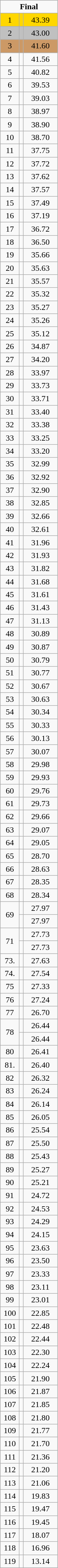<table class=wikitable style="text-align:center">
<tr>
<td colspan=3><strong>Final</strong></td>
</tr>
<tr bgcolor=gold>
<td width=30>1</td>
<td align=left></td>
<td width=60>43.39</td>
</tr>
<tr bgcolor=silver>
<td>2</td>
<td align=left></td>
<td>43.00</td>
</tr>
<tr bgcolor=cc9966>
<td>3</td>
<td align=left></td>
<td>41.60</td>
</tr>
<tr>
<td>4</td>
<td align=left></td>
<td>41.56</td>
</tr>
<tr>
<td>5</td>
<td align=left></td>
<td>40.82</td>
</tr>
<tr>
<td>6</td>
<td align=left></td>
<td>39.53</td>
</tr>
<tr>
<td>7</td>
<td align=left></td>
<td>39.03</td>
</tr>
<tr>
<td>8</td>
<td align=left></td>
<td>38.97</td>
</tr>
<tr>
<td>9</td>
<td align=left></td>
<td>38.90</td>
</tr>
<tr>
<td>10</td>
<td align=left></td>
<td>38.70</td>
</tr>
<tr>
<td>11</td>
<td align=left></td>
<td>37.75</td>
</tr>
<tr>
<td>12</td>
<td align=left></td>
<td>37.72</td>
</tr>
<tr>
<td>13</td>
<td align=left></td>
<td>37.62</td>
</tr>
<tr>
<td>14</td>
<td align=left></td>
<td>37.57</td>
</tr>
<tr>
<td>15</td>
<td align=left></td>
<td>37.49</td>
</tr>
<tr>
<td>16</td>
<td align=left></td>
<td>37.19</td>
</tr>
<tr>
<td>17</td>
<td align=left></td>
<td>36.72</td>
</tr>
<tr>
<td>18</td>
<td align=left></td>
<td>36.50</td>
</tr>
<tr>
<td>19</td>
<td align=left></td>
<td>35.66</td>
</tr>
<tr>
<td>20</td>
<td align=left></td>
<td>35.63</td>
</tr>
<tr>
<td>21</td>
<td align=left></td>
<td>35.57</td>
</tr>
<tr>
<td>22</td>
<td align=left></td>
<td>35.32</td>
</tr>
<tr>
<td>23</td>
<td align=left></td>
<td>35.27</td>
</tr>
<tr>
<td>24</td>
<td align=left></td>
<td>35.26</td>
</tr>
<tr>
<td>25</td>
<td align=left></td>
<td>35.12</td>
</tr>
<tr>
<td>26</td>
<td align=left></td>
<td>34.87</td>
</tr>
<tr>
<td>27</td>
<td align=left></td>
<td>34.20</td>
</tr>
<tr>
<td>28</td>
<td align=left></td>
<td>33.97</td>
</tr>
<tr>
<td>29</td>
<td align=left></td>
<td>33.73</td>
</tr>
<tr>
<td>30</td>
<td align=left></td>
<td>33.71</td>
</tr>
<tr>
<td>31</td>
<td align=left></td>
<td>33.40</td>
</tr>
<tr>
<td>32</td>
<td align=left></td>
<td>33.38</td>
</tr>
<tr>
<td>33</td>
<td align=left></td>
<td>33.25</td>
</tr>
<tr>
<td>34</td>
<td align=left></td>
<td>33.20</td>
</tr>
<tr>
<td>35</td>
<td align=left></td>
<td>32.99</td>
</tr>
<tr>
<td>36</td>
<td align=left></td>
<td>32.92</td>
</tr>
<tr>
<td>37</td>
<td align=left></td>
<td>32.90</td>
</tr>
<tr>
<td>38</td>
<td align=left></td>
<td>32.85</td>
</tr>
<tr>
<td>39</td>
<td align=left></td>
<td>32.66</td>
</tr>
<tr>
<td>40</td>
<td align=left></td>
<td>32.61</td>
</tr>
<tr>
<td>41</td>
<td align=left></td>
<td>31.96</td>
</tr>
<tr>
<td>42</td>
<td align=left></td>
<td>31.93</td>
</tr>
<tr>
<td>43</td>
<td align=left></td>
<td>31.82</td>
</tr>
<tr>
<td>44</td>
<td align=left></td>
<td>31.68</td>
</tr>
<tr>
<td>45</td>
<td align=left></td>
<td>31.61</td>
</tr>
<tr>
<td>46</td>
<td align=left></td>
<td>31.43</td>
</tr>
<tr>
<td>47</td>
<td align=left></td>
<td>31.13</td>
</tr>
<tr>
<td>48</td>
<td align=left></td>
<td>30.89</td>
</tr>
<tr>
<td>49</td>
<td align=left></td>
<td>30.87</td>
</tr>
<tr>
<td>50</td>
<td align=left></td>
<td>30.79</td>
</tr>
<tr>
<td>51</td>
<td align=left></td>
<td>30.77</td>
</tr>
<tr>
<td>52</td>
<td align=left></td>
<td>30.67</td>
</tr>
<tr>
<td>53</td>
<td align=left></td>
<td>30.63</td>
</tr>
<tr>
<td>54</td>
<td align=left></td>
<td>30.34</td>
</tr>
<tr>
<td>55</td>
<td align=left></td>
<td>30.33</td>
</tr>
<tr>
<td>56</td>
<td align=left></td>
<td>30.13</td>
</tr>
<tr>
<td>57</td>
<td align=left></td>
<td>30.07</td>
</tr>
<tr>
<td>58</td>
<td align=left></td>
<td>29.98</td>
</tr>
<tr>
<td>59</td>
<td align=left></td>
<td>29.93</td>
</tr>
<tr>
<td>60</td>
<td align=left></td>
<td>29.76</td>
</tr>
<tr>
<td>61</td>
<td align=left></td>
<td>29.73</td>
</tr>
<tr>
<td>62</td>
<td align=left></td>
<td>29.66</td>
</tr>
<tr>
<td>63</td>
<td align=left></td>
<td>29.07</td>
</tr>
<tr>
<td>64</td>
<td align=left></td>
<td>29.05</td>
</tr>
<tr>
<td>65</td>
<td align=left></td>
<td>28.70</td>
</tr>
<tr>
<td>66</td>
<td align=left></td>
<td>28.63</td>
</tr>
<tr>
<td>67</td>
<td align=left></td>
<td>28.35</td>
</tr>
<tr>
<td>68</td>
<td align=left></td>
<td>28.34</td>
</tr>
<tr>
<td rowspan=2>69</td>
<td align=left></td>
<td>27.97</td>
</tr>
<tr>
<td align=left></td>
<td>27.97</td>
</tr>
<tr>
<td rowspan=2>71</td>
<td align=left></td>
<td>27.73</td>
</tr>
<tr>
<td align=left></td>
<td>27.73</td>
</tr>
<tr>
<td>73.</td>
<td align=left></td>
<td>27.63</td>
</tr>
<tr>
<td>74.</td>
<td align=left></td>
<td>27.54</td>
</tr>
<tr>
<td>75</td>
<td align=left></td>
<td>27.33</td>
</tr>
<tr>
<td>76</td>
<td align=left></td>
<td>27.24</td>
</tr>
<tr>
<td>77</td>
<td align=left></td>
<td>26.70</td>
</tr>
<tr>
<td rowspan=2>78</td>
<td align=left></td>
<td>26.44</td>
</tr>
<tr>
<td align=left></td>
<td>26.44</td>
</tr>
<tr>
<td>80</td>
<td align=left></td>
<td>26.41</td>
</tr>
<tr>
<td>81.</td>
<td align=left></td>
<td>26.40</td>
</tr>
<tr>
<td>82</td>
<td align=left></td>
<td>26.32</td>
</tr>
<tr>
<td>83</td>
<td align=left></td>
<td>26.24</td>
</tr>
<tr>
<td>84</td>
<td align=left></td>
<td>26.14</td>
</tr>
<tr>
<td>85</td>
<td align=left></td>
<td>26.05</td>
</tr>
<tr>
<td>86</td>
<td align=left></td>
<td>25.54</td>
</tr>
<tr>
<td>87</td>
<td align=left></td>
<td>25.50</td>
</tr>
<tr>
<td>88</td>
<td align=left></td>
<td>25.43</td>
</tr>
<tr>
<td>89</td>
<td align=left></td>
<td>25.27</td>
</tr>
<tr>
<td>90</td>
<td align=left></td>
<td>25.21</td>
</tr>
<tr>
<td>91</td>
<td align=left></td>
<td>24.72</td>
</tr>
<tr>
<td>92</td>
<td align=left></td>
<td>24.53</td>
</tr>
<tr>
<td>93</td>
<td align=left></td>
<td>24.29</td>
</tr>
<tr>
<td>94</td>
<td align=left></td>
<td>24.15</td>
</tr>
<tr>
<td>95</td>
<td align=left></td>
<td>23.63</td>
</tr>
<tr>
<td>96</td>
<td align=left></td>
<td>23.50</td>
</tr>
<tr>
<td>97</td>
<td align=left></td>
<td>23.33</td>
</tr>
<tr>
<td>98</td>
<td align=left></td>
<td>23.11</td>
</tr>
<tr>
<td>99</td>
<td align=left></td>
<td>23.01</td>
</tr>
<tr>
<td>100</td>
<td align=left></td>
<td>22.85</td>
</tr>
<tr>
<td>101</td>
<td align=left></td>
<td>22.48</td>
</tr>
<tr>
<td>102</td>
<td align=left></td>
<td>22.44</td>
</tr>
<tr>
<td>103</td>
<td align=left></td>
<td>22.30</td>
</tr>
<tr>
<td>104</td>
<td align=left></td>
<td>22.24</td>
</tr>
<tr>
<td>105</td>
<td align=left></td>
<td>21.90</td>
</tr>
<tr>
<td>106</td>
<td align=left></td>
<td>21.87</td>
</tr>
<tr>
<td>107</td>
<td align=left></td>
<td>21.85</td>
</tr>
<tr>
<td>108</td>
<td align=left></td>
<td>21.80</td>
</tr>
<tr>
<td>109</td>
<td align=left></td>
<td>21.77</td>
</tr>
<tr>
<td>110</td>
<td align=left></td>
<td>21.70</td>
</tr>
<tr>
<td>111</td>
<td align=left></td>
<td>21.36</td>
</tr>
<tr>
<td>112</td>
<td align=left></td>
<td>21.20</td>
</tr>
<tr>
<td>113</td>
<td align=left></td>
<td>21.06</td>
</tr>
<tr>
<td>114</td>
<td align=left></td>
<td>19.83</td>
</tr>
<tr>
<td>115</td>
<td align=left></td>
<td>19.47</td>
</tr>
<tr>
<td>116</td>
<td align=left></td>
<td>19.45</td>
</tr>
<tr>
<td>117</td>
<td align=left></td>
<td>18.07</td>
</tr>
<tr>
<td>118</td>
<td align=left></td>
<td>16.96</td>
</tr>
<tr>
<td>119</td>
<td align=left></td>
<td>13.14</td>
</tr>
</table>
